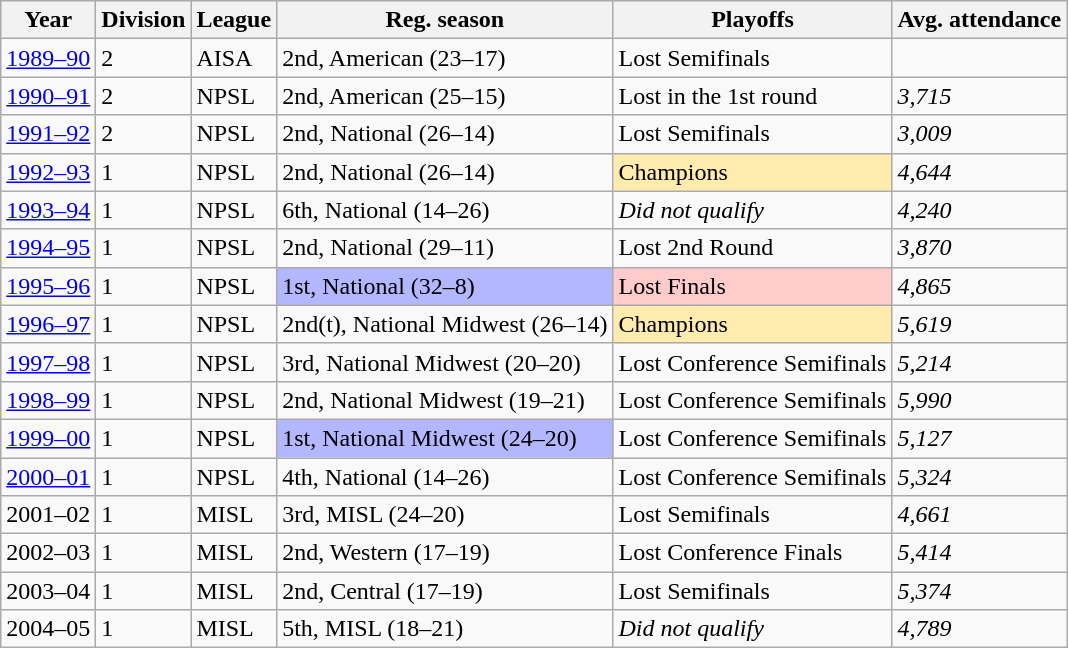<table class="wikitable">
<tr>
<th>Year</th>
<th>Division</th>
<th>League</th>
<th>Reg. season</th>
<th>Playoffs</th>
<th>Avg. attendance</th>
</tr>
<tr>
<td><a href='#'>1989–90</a></td>
<td>2</td>
<td>AISA</td>
<td>2nd, American (23–17)</td>
<td>Lost Semifinals</td>
<td></td>
</tr>
<tr>
<td><a href='#'>1990–91</a></td>
<td>2</td>
<td>NPSL</td>
<td>2nd, American (25–15)</td>
<td>Lost in the 1st round</td>
<td><em>3,715</em></td>
</tr>
<tr>
<td><a href='#'>1991–92</a></td>
<td>2</td>
<td>NPSL</td>
<td>2nd, National (26–14)</td>
<td>Lost Semifinals</td>
<td><em>3,009</em></td>
</tr>
<tr>
<td><a href='#'>1992–93</a></td>
<td>1</td>
<td>NPSL</td>
<td>2nd, National (26–14)</td>
<td bgcolor="FFEBAD">Champions</td>
<td><em>4,644</em></td>
</tr>
<tr>
<td><a href='#'>1993–94</a></td>
<td>1</td>
<td>NPSL</td>
<td>6th, National (14–26)</td>
<td><em>Did not qualify</em></td>
<td><em>4,240</em></td>
</tr>
<tr>
<td><a href='#'>1994–95</a></td>
<td>1</td>
<td>NPSL</td>
<td>2nd, National (29–11)</td>
<td>Lost 2nd Round</td>
<td><em>3,870</em></td>
</tr>
<tr>
<td><a href='#'>1995–96</a></td>
<td>1</td>
<td>NPSL</td>
<td bgcolor="B3B7FF">1st, National (32–8)</td>
<td style="background:#ffcbcb;">Lost Finals</td>
<td><em>4,865</em></td>
</tr>
<tr>
<td><a href='#'>1996–97</a></td>
<td>1</td>
<td>NPSL</td>
<td>2nd(t), National Midwest (26–14)</td>
<td bgcolor="FFEBAD">Champions</td>
<td><em>5,619</em></td>
</tr>
<tr>
<td><a href='#'>1997–98</a></td>
<td>1</td>
<td>NPSL</td>
<td>3rd, National Midwest (20–20)</td>
<td>Lost Conference Semifinals</td>
<td><em>5,214</em></td>
</tr>
<tr>
<td><a href='#'>1998–99</a></td>
<td>1</td>
<td>NPSL</td>
<td>2nd, National Midwest (19–21)</td>
<td>Lost Conference Semifinals</td>
<td><em>5,990</em></td>
</tr>
<tr>
<td><a href='#'>1999–00</a></td>
<td>1</td>
<td>NPSL</td>
<td bgcolor="B3B7FF">1st, National Midwest (24–20)</td>
<td>Lost Conference Semifinals</td>
<td><em>5,127</em></td>
</tr>
<tr>
<td><a href='#'>2000–01</a></td>
<td>1</td>
<td>NPSL</td>
<td>4th, National (14–26)</td>
<td>Lost Conference Semifinals</td>
<td><em>5,324</em></td>
</tr>
<tr>
<td>2001–02</td>
<td>1</td>
<td>MISL</td>
<td>3rd, MISL (24–20)</td>
<td>Lost Semifinals</td>
<td><em>4,661</em></td>
</tr>
<tr>
<td>2002–03</td>
<td>1</td>
<td>MISL</td>
<td>2nd, Western (17–19)</td>
<td>Lost Conference Finals</td>
<td><em>5,414</em></td>
</tr>
<tr>
<td>2003–04</td>
<td>1</td>
<td>MISL</td>
<td>2nd, Central (17–19)</td>
<td>Lost Semifinals</td>
<td><em>5,374</em></td>
</tr>
<tr>
<td>2004–05</td>
<td>1</td>
<td>MISL</td>
<td>5th, MISL (18–21)</td>
<td><em>Did not qualify</em></td>
<td><em>4,789</em></td>
</tr>
</table>
